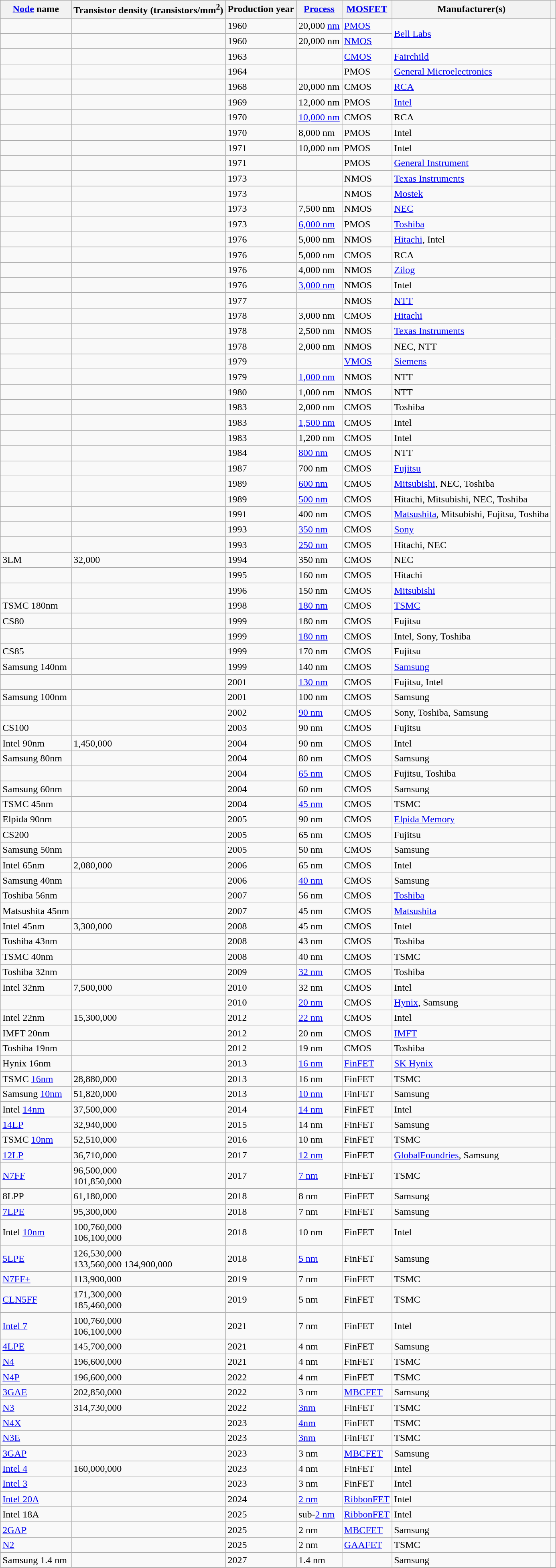<table class="wikitable sortable">
<tr>
<th><a href='#'>Node</a> name</th>
<th data-sort-type="number">Transistor density (transistors/mm<sup>2</sup>)</th>
<th data-sort-type="number">Production year</th>
<th data-sort-type="number"><a href='#'>Process</a></th>
<th><a href='#'>MOSFET</a></th>
<th>Manufacturer(s)</th>
<th class="unsortable"></th>
</tr>
<tr>
<td></td>
<td></td>
<td>1960</td>
<td>20,000 <a href='#'>nm</a></td>
<td><a href='#'>PMOS</a></td>
<td rowspan="2"><a href='#'>Bell Labs</a></td>
<td rowspan="2"></td>
</tr>
<tr>
<td></td>
<td></td>
<td>1960</td>
<td>20,000 nm</td>
<td><a href='#'>NMOS</a></td>
</tr>
<tr>
<td></td>
<td></td>
<td>1963</td>
<td></td>
<td><a href='#'>CMOS</a></td>
<td><a href='#'>Fairchild</a></td>
<td></td>
</tr>
<tr>
<td></td>
<td></td>
<td>1964</td>
<td></td>
<td>PMOS</td>
<td><a href='#'>General Microelectronics</a></td>
<td></td>
</tr>
<tr>
<td></td>
<td></td>
<td>1968</td>
<td>20,000 nm</td>
<td>CMOS</td>
<td><a href='#'>RCA</a></td>
<td></td>
</tr>
<tr>
<td></td>
<td></td>
<td>1969</td>
<td>12,000 nm</td>
<td>PMOS</td>
<td><a href='#'>Intel</a></td>
<td></td>
</tr>
<tr>
<td></td>
<td></td>
<td>1970</td>
<td><a href='#'>10,000 nm</a></td>
<td>CMOS</td>
<td>RCA</td>
<td></td>
</tr>
<tr>
<td></td>
<td></td>
<td>1970</td>
<td>8,000 nm</td>
<td>PMOS</td>
<td>Intel</td>
<td></td>
</tr>
<tr>
<td></td>
<td></td>
<td>1971</td>
<td>10,000 nm</td>
<td>PMOS</td>
<td>Intel</td>
<td></td>
</tr>
<tr>
<td></td>
<td></td>
<td>1971</td>
<td></td>
<td>PMOS</td>
<td><a href='#'>General Instrument</a></td>
<td></td>
</tr>
<tr>
<td></td>
<td></td>
<td>1973</td>
<td></td>
<td>NMOS</td>
<td><a href='#'>Texas Instruments</a></td>
<td></td>
</tr>
<tr>
<td></td>
<td></td>
<td>1973</td>
<td></td>
<td>NMOS</td>
<td><a href='#'>Mostek</a></td>
<td></td>
</tr>
<tr>
<td></td>
<td></td>
<td>1973</td>
<td>7,500 nm</td>
<td>NMOS</td>
<td><a href='#'>NEC</a></td>
<td></td>
</tr>
<tr>
<td></td>
<td></td>
<td>1973</td>
<td><a href='#'>6,000 nm</a></td>
<td>PMOS</td>
<td><a href='#'>Toshiba</a></td>
<td></td>
</tr>
<tr>
<td></td>
<td></td>
<td>1976</td>
<td>5,000 nm</td>
<td>NMOS</td>
<td><a href='#'>Hitachi</a>, Intel</td>
<td></td>
</tr>
<tr>
<td></td>
<td></td>
<td>1976</td>
<td>5,000 nm</td>
<td>CMOS</td>
<td>RCA</td>
<td></td>
</tr>
<tr>
<td></td>
<td></td>
<td>1976</td>
<td>4,000 nm</td>
<td>NMOS</td>
<td><a href='#'>Zilog</a></td>
<td></td>
</tr>
<tr>
<td></td>
<td></td>
<td>1976</td>
<td><a href='#'>3,000 nm</a></td>
<td>NMOS</td>
<td>Intel</td>
<td></td>
</tr>
<tr>
<td></td>
<td></td>
<td>1977</td>
<td></td>
<td>NMOS</td>
<td><a href='#'>NTT</a></td>
<td></td>
</tr>
<tr>
<td></td>
<td></td>
<td>1978</td>
<td>3,000 nm</td>
<td>CMOS</td>
<td><a href='#'>Hitachi</a></td>
<td></td>
</tr>
<tr>
<td></td>
<td></td>
<td>1978</td>
<td>2,500 nm</td>
<td>NMOS</td>
<td><a href='#'>Texas Instruments</a></td>
<td rowspan="5"></td>
</tr>
<tr>
<td></td>
<td></td>
<td>1978</td>
<td>2,000 nm</td>
<td>NMOS</td>
<td>NEC, NTT</td>
</tr>
<tr>
<td></td>
<td></td>
<td>1979</td>
<td></td>
<td><a href='#'>VMOS</a></td>
<td><a href='#'>Siemens</a></td>
</tr>
<tr>
<td></td>
<td></td>
<td>1979</td>
<td><a href='#'>1,000 nm</a></td>
<td>NMOS</td>
<td>NTT</td>
</tr>
<tr>
<td></td>
<td></td>
<td>1980</td>
<td>1,000 nm</td>
<td>NMOS</td>
<td>NTT</td>
</tr>
<tr>
<td></td>
<td></td>
<td>1983</td>
<td>2,000 nm</td>
<td>CMOS</td>
<td>Toshiba</td>
<td></td>
</tr>
<tr>
<td></td>
<td></td>
<td>1983</td>
<td><a href='#'>1,500 nm</a></td>
<td>CMOS</td>
<td>Intel</td>
<td rowspan="4"></td>
</tr>
<tr>
<td></td>
<td></td>
<td>1983</td>
<td>1,200 nm</td>
<td>CMOS</td>
<td>Intel</td>
</tr>
<tr>
<td></td>
<td></td>
<td>1984</td>
<td><a href='#'>800 nm</a></td>
<td>CMOS</td>
<td>NTT</td>
</tr>
<tr>
<td></td>
<td></td>
<td>1987</td>
<td>700 nm</td>
<td>CMOS</td>
<td><a href='#'>Fujitsu</a></td>
</tr>
<tr>
<td></td>
<td></td>
<td>1989</td>
<td><a href='#'>600 nm</a></td>
<td>CMOS</td>
<td><a href='#'>Mitsubishi</a>, NEC, Toshiba</td>
<td rowspan="5"></td>
</tr>
<tr>
<td></td>
<td></td>
<td>1989</td>
<td><a href='#'>500 nm</a></td>
<td>CMOS</td>
<td>Hitachi, Mitsubishi, NEC, Toshiba</td>
</tr>
<tr>
<td></td>
<td></td>
<td>1991</td>
<td>400 nm</td>
<td>CMOS</td>
<td><a href='#'>Matsushita</a>, Mitsubishi, Fujitsu, Toshiba</td>
</tr>
<tr>
<td></td>
<td></td>
<td>1993</td>
<td><a href='#'>350 nm</a></td>
<td>CMOS</td>
<td><a href='#'>Sony</a></td>
</tr>
<tr>
<td></td>
<td></td>
<td>1993</td>
<td><a href='#'>250 nm</a></td>
<td>CMOS</td>
<td>Hitachi, NEC</td>
</tr>
<tr>
<td>3LM</td>
<td>32,000</td>
<td>1994</td>
<td>350 nm</td>
<td>CMOS</td>
<td>NEC</td>
<td></td>
</tr>
<tr>
<td></td>
<td></td>
<td>1995</td>
<td>160 nm</td>
<td>CMOS</td>
<td>Hitachi</td>
<td rowspan="2"></td>
</tr>
<tr>
<td></td>
<td></td>
<td>1996</td>
<td>150 nm</td>
<td>CMOS</td>
<td><a href='#'>Mitsubishi</a></td>
</tr>
<tr>
<td>TSMC 180nm</td>
<td></td>
<td>1998</td>
<td><a href='#'>180 nm</a></td>
<td>CMOS</td>
<td><a href='#'>TSMC</a></td>
<td></td>
</tr>
<tr>
<td>CS80</td>
<td></td>
<td>1999</td>
<td>180 nm</td>
<td>CMOS</td>
<td>Fujitsu</td>
<td></td>
</tr>
<tr>
<td></td>
<td></td>
<td>1999</td>
<td><a href='#'>180 nm</a></td>
<td>CMOS</td>
<td>Intel, Sony, Toshiba</td>
<td></td>
</tr>
<tr>
<td>CS85</td>
<td></td>
<td>1999</td>
<td>170 nm</td>
<td>CMOS</td>
<td>Fujitsu</td>
<td></td>
</tr>
<tr>
<td>Samsung 140nm</td>
<td></td>
<td>1999</td>
<td>140 nm</td>
<td>CMOS</td>
<td><a href='#'>Samsung</a></td>
<td></td>
</tr>
<tr>
<td></td>
<td></td>
<td>2001</td>
<td><a href='#'>130 nm</a></td>
<td>CMOS</td>
<td>Fujitsu, Intel</td>
<td></td>
</tr>
<tr>
<td>Samsung 100nm</td>
<td></td>
<td>2001</td>
<td>100 nm</td>
<td>CMOS</td>
<td>Samsung</td>
<td></td>
</tr>
<tr>
<td></td>
<td></td>
<td>2002</td>
<td><a href='#'>90 nm</a></td>
<td>CMOS</td>
<td>Sony, Toshiba, Samsung</td>
<td></td>
</tr>
<tr>
<td>CS100</td>
<td></td>
<td>2003</td>
<td>90 nm</td>
<td>CMOS</td>
<td>Fujitsu</td>
<td></td>
</tr>
<tr>
<td>Intel 90nm</td>
<td>1,450,000</td>
<td>2004</td>
<td>90 nm</td>
<td>CMOS</td>
<td>Intel</td>
<td></td>
</tr>
<tr>
<td>Samsung 80nm</td>
<td></td>
<td>2004</td>
<td>80 nm</td>
<td>CMOS</td>
<td>Samsung</td>
<td></td>
</tr>
<tr>
<td></td>
<td></td>
<td>2004</td>
<td><a href='#'>65 nm</a></td>
<td>CMOS</td>
<td>Fujitsu, Toshiba</td>
<td></td>
</tr>
<tr>
<td>Samsung 60nm</td>
<td></td>
<td>2004</td>
<td>60 nm</td>
<td>CMOS</td>
<td>Samsung</td>
<td></td>
</tr>
<tr>
<td>TSMC 45nm</td>
<td></td>
<td>2004</td>
<td><a href='#'>45 nm</a></td>
<td>CMOS</td>
<td>TSMC</td>
<td></td>
</tr>
<tr>
<td>Elpida 90nm</td>
<td></td>
<td>2005</td>
<td>90 nm</td>
<td>CMOS</td>
<td><a href='#'>Elpida Memory</a></td>
<td></td>
</tr>
<tr>
<td>CS200</td>
<td></td>
<td>2005</td>
<td>65 nm</td>
<td>CMOS</td>
<td>Fujitsu</td>
<td></td>
</tr>
<tr>
<td>Samsung 50nm</td>
<td></td>
<td>2005</td>
<td>50 nm</td>
<td>CMOS</td>
<td>Samsung</td>
<td></td>
</tr>
<tr>
<td>Intel 65nm</td>
<td>2,080,000</td>
<td>2006</td>
<td>65 nm</td>
<td>CMOS</td>
<td>Intel</td>
<td></td>
</tr>
<tr>
<td>Samsung 40nm</td>
<td></td>
<td>2006</td>
<td><a href='#'>40 nm</a></td>
<td>CMOS</td>
<td>Samsung</td>
<td></td>
</tr>
<tr>
<td>Toshiba 56nm</td>
<td></td>
<td>2007</td>
<td>56 nm</td>
<td>CMOS</td>
<td><a href='#'>Toshiba</a></td>
<td></td>
</tr>
<tr>
<td>Matsushita 45nm</td>
<td></td>
<td>2007</td>
<td>45 nm</td>
<td>CMOS</td>
<td><a href='#'>Matsushita</a></td>
<td></td>
</tr>
<tr>
<td>Intel 45nm</td>
<td>3,300,000</td>
<td>2008</td>
<td>45 nm</td>
<td>CMOS</td>
<td>Intel</td>
<td></td>
</tr>
<tr>
<td>Toshiba 43nm</td>
<td></td>
<td>2008</td>
<td>43 nm</td>
<td>CMOS</td>
<td>Toshiba</td>
<td></td>
</tr>
<tr>
<td>TSMC 40nm</td>
<td></td>
<td>2008</td>
<td>40 nm</td>
<td>CMOS</td>
<td>TSMC</td>
<td></td>
</tr>
<tr>
<td>Toshiba 32nm</td>
<td></td>
<td>2009</td>
<td><a href='#'>32 nm</a></td>
<td>CMOS</td>
<td>Toshiba</td>
<td></td>
</tr>
<tr>
<td>Intel 32nm</td>
<td>7,500,000</td>
<td>2010</td>
<td>32 nm</td>
<td>CMOS</td>
<td>Intel</td>
<td></td>
</tr>
<tr>
<td></td>
<td></td>
<td>2010</td>
<td><a href='#'>20 nm</a></td>
<td>CMOS</td>
<td><a href='#'>Hynix</a>, Samsung</td>
<td></td>
</tr>
<tr>
<td>Intel 22nm</td>
<td>15,300,000</td>
<td>2012</td>
<td><a href='#'>22 nm</a></td>
<td>CMOS</td>
<td>Intel</td>
<td></td>
</tr>
<tr>
<td>IMFT 20nm</td>
<td></td>
<td>2012</td>
<td>20 nm</td>
<td>CMOS</td>
<td><a href='#'>IMFT</a></td>
<td rowspan="2"></td>
</tr>
<tr>
<td>Toshiba 19nm</td>
<td></td>
<td>2012</td>
<td>19 nm</td>
<td>CMOS</td>
<td>Toshiba</td>
</tr>
<tr>
<td>Hynix 16nm</td>
<td></td>
<td>2013</td>
<td><a href='#'>16 nm</a></td>
<td><a href='#'>FinFET</a></td>
<td><a href='#'>SK Hynix</a></td>
<td></td>
</tr>
<tr>
<td>TSMC <a href='#'>16nm</a></td>
<td>28,880,000</td>
<td>2013</td>
<td>16 nm</td>
<td>FinFET</td>
<td>TSMC</td>
<td></td>
</tr>
<tr>
<td>Samsung <a href='#'>10nm</a></td>
<td>51,820,000</td>
<td>2013</td>
<td><a href='#'>10 nm</a></td>
<td>FinFET</td>
<td>Samsung</td>
<td></td>
</tr>
<tr>
<td>Intel <a href='#'>14nm</a></td>
<td>37,500,000</td>
<td>2014</td>
<td><a href='#'>14 nm</a></td>
<td>FinFET</td>
<td>Intel</td>
<td></td>
</tr>
<tr>
<td><a href='#'>14LP</a></td>
<td>32,940,000</td>
<td>2015</td>
<td>14 nm</td>
<td>FinFET</td>
<td>Samsung</td>
<td></td>
</tr>
<tr>
<td>TSMC <a href='#'>10nm</a></td>
<td>52,510,000</td>
<td>2016</td>
<td>10 nm</td>
<td>FinFET</td>
<td>TSMC</td>
<td></td>
</tr>
<tr>
<td><a href='#'>12LP</a></td>
<td>36,710,000</td>
<td>2017</td>
<td><a href='#'>12 nm</a></td>
<td>FinFET</td>
<td><a href='#'>GlobalFoundries</a>, Samsung</td>
<td></td>
</tr>
<tr>
<td><a href='#'>N7FF</a></td>
<td>96,500,000<br>101,850,000</td>
<td>2017</td>
<td><a href='#'>7 nm</a></td>
<td>FinFET</td>
<td>TSMC</td>
<td></td>
</tr>
<tr>
<td>8LPP</td>
<td>61,180,000</td>
<td>2018</td>
<td>8 nm</td>
<td>FinFET</td>
<td>Samsung</td>
<td></td>
</tr>
<tr>
<td><a href='#'>7LPE</a></td>
<td>95,300,000</td>
<td>2018</td>
<td>7 nm</td>
<td>FinFET</td>
<td>Samsung</td>
<td></td>
</tr>
<tr>
<td>Intel <a href='#'>10nm</a></td>
<td>100,760,000<br>106,100,000</td>
<td>2018</td>
<td>10 nm</td>
<td>FinFET</td>
<td>Intel</td>
<td></td>
</tr>
<tr>
<td><a href='#'>5LPE</a></td>
<td>126,530,000<br>133,560,000 
134,900,000</td>
<td>2018</td>
<td><a href='#'>5 nm</a></td>
<td>FinFET</td>
<td>Samsung</td>
<td></td>
</tr>
<tr>
<td><a href='#'>N7FF+</a></td>
<td>113,900,000</td>
<td>2019</td>
<td>7 nm</td>
<td>FinFET</td>
<td>TSMC</td>
<td></td>
</tr>
<tr>
<td><a href='#'>CLN5FF</a></td>
<td>171,300,000<br>185,460,000</td>
<td>2019</td>
<td>5 nm</td>
<td>FinFET</td>
<td>TSMC</td>
<td></td>
</tr>
<tr>
<td><a href='#'>Intel 7</a></td>
<td>100,760,000<br>106,100,000</td>
<td>2021</td>
<td>7 nm</td>
<td>FinFET</td>
<td>Intel</td>
<td></td>
</tr>
<tr>
<td><a href='#'>4LPE</a></td>
<td>145,700,000</td>
<td>2021</td>
<td>4 nm</td>
<td>FinFET</td>
<td>Samsung</td>
<td></td>
</tr>
<tr>
<td><a href='#'>N4</a></td>
<td>196,600,000</td>
<td>2021</td>
<td>4 nm</td>
<td>FinFET</td>
<td>TSMC</td>
<td></td>
</tr>
<tr>
<td><a href='#'>N4P</a></td>
<td>196,600,000</td>
<td>2022</td>
<td>4 nm</td>
<td>FinFET</td>
<td>TSMC</td>
<td></td>
</tr>
<tr>
<td><a href='#'>3GAE</a></td>
<td>202,850,000</td>
<td>2022</td>
<td>3 nm</td>
<td><a href='#'>MBCFET</a></td>
<td>Samsung</td>
<td></td>
</tr>
<tr>
<td><a href='#'>N3</a></td>
<td>314,730,000</td>
<td>2022</td>
<td><a href='#'>3nm</a></td>
<td>FinFET</td>
<td>TSMC</td>
<td></td>
</tr>
<tr>
<td><a href='#'>N4X</a></td>
<td></td>
<td>2023</td>
<td><a href='#'>4nm</a></td>
<td>FinFET</td>
<td>TSMC</td>
<td></td>
</tr>
<tr>
<td><a href='#'>N3E</a></td>
<td></td>
<td>2023</td>
<td><a href='#'>3nm</a></td>
<td>FinFET</td>
<td>TSMC</td>
<td></td>
</tr>
<tr>
<td><a href='#'>3GAP</a></td>
<td></td>
<td>2023</td>
<td>3 nm</td>
<td><a href='#'>MBCFET</a></td>
<td>Samsung</td>
<td></td>
</tr>
<tr>
<td><a href='#'>Intel 4</a></td>
<td>160,000,000</td>
<td>2023</td>
<td>4 nm</td>
<td>FinFET</td>
<td>Intel</td>
<td></td>
</tr>
<tr>
<td><a href='#'>Intel 3</a></td>
<td></td>
<td>2023</td>
<td>3 nm</td>
<td>FinFET</td>
<td>Intel</td>
<td></td>
</tr>
<tr>
<td><a href='#'>Intel 20A</a></td>
<td></td>
<td>2024</td>
<td><a href='#'>2 nm</a></td>
<td><a href='#'>RibbonFET</a></td>
<td>Intel</td>
<td></td>
</tr>
<tr>
<td>Intel 18A</td>
<td></td>
<td>2025</td>
<td>sub-<a href='#'>2 nm</a></td>
<td><a href='#'>RibbonFET</a></td>
<td>Intel</td>
<td></td>
</tr>
<tr>
<td><a href='#'>2GAP</a></td>
<td></td>
<td>2025</td>
<td>2 nm</td>
<td><a href='#'>MBCFET</a></td>
<td>Samsung</td>
<td></td>
</tr>
<tr>
<td><a href='#'>N2</a></td>
<td></td>
<td>2025</td>
<td>2 nm</td>
<td><a href='#'>GAAFET</a></td>
<td>TSMC</td>
<td></td>
</tr>
<tr>
<td>Samsung 1.4 nm</td>
<td></td>
<td>2027</td>
<td>1.4 nm</td>
<td></td>
<td>Samsung</td>
<td></td>
</tr>
</table>
